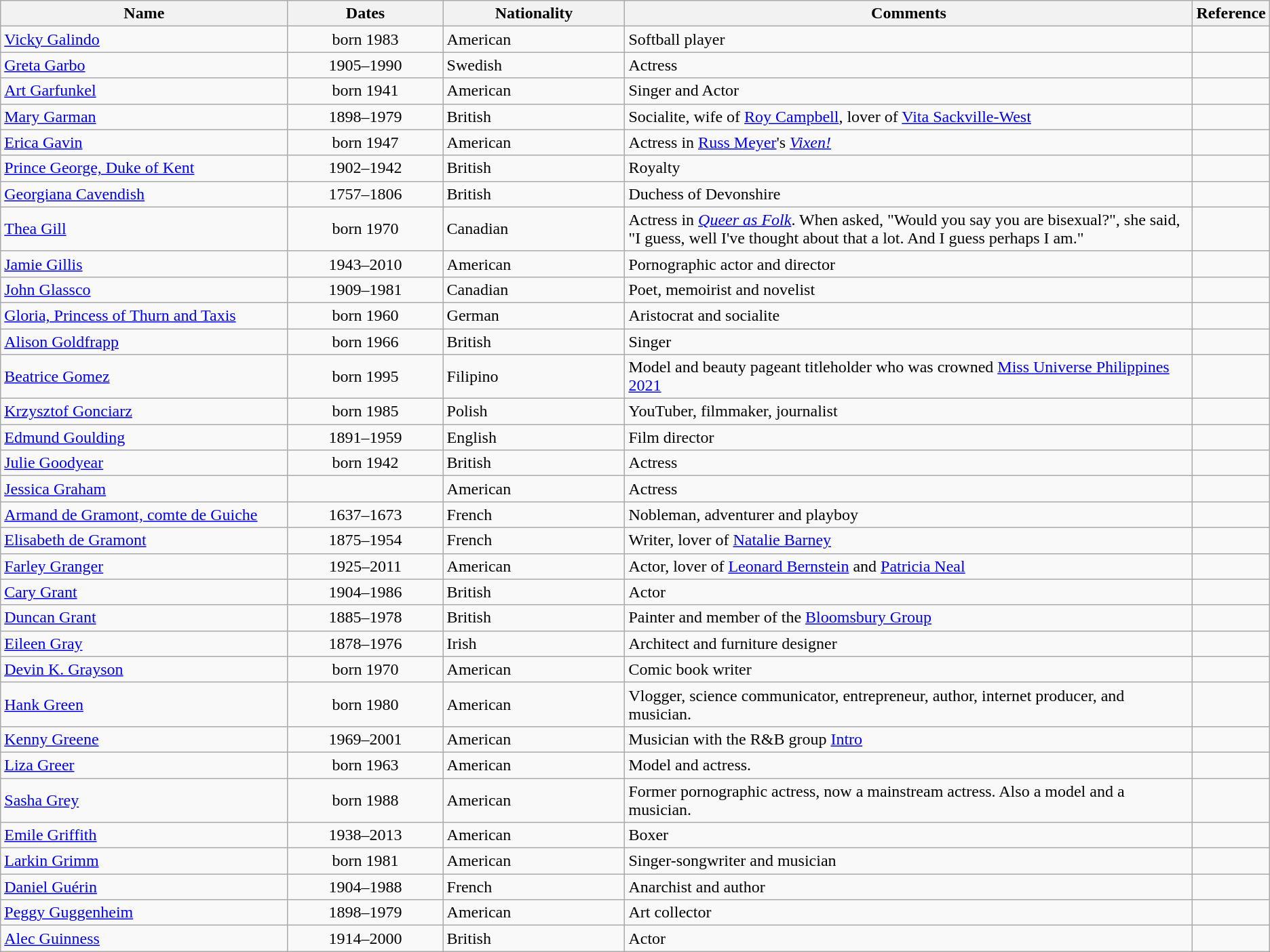<table class="wikitable sortable plainrowheaders">
<tr>
<th style="width:24%;">Name</th>
<th style="width:13%;">Dates</th>
<th style="width:15%;">Nationality</th>
<th style="width:50%;">Comments</th>
<th style="width:3%;">Reference</th>
</tr>
<tr>
<td><a href='#'>Vicky Galindo</a></td>
<td align=center>born 1983</td>
<td>American</td>
<td>Softball player</td>
<td></td>
</tr>
<tr>
<td><a href='#'>Greta Garbo</a></td>
<td align=center>1905–1990</td>
<td>Swedish</td>
<td>Actress</td>
<td></td>
</tr>
<tr>
<td><a href='#'>Art Garfunkel</a></td>
<td align=center>born 1941</td>
<td>American</td>
<td>Singer and Actor</td>
<td></td>
</tr>
<tr>
<td><a href='#'>Mary Garman</a></td>
<td align=center>1898–1979</td>
<td>British</td>
<td>Socialite, wife of <a href='#'>Roy Campbell</a>, lover of <a href='#'>Vita Sackville-West</a></td>
<td></td>
</tr>
<tr>
<td><a href='#'>Erica Gavin</a></td>
<td align=center>born 1947</td>
<td>American</td>
<td>Actress in <a href='#'>Russ Meyer</a>'s <em><a href='#'>Vixen!</a></em></td>
<td></td>
</tr>
<tr>
<td><a href='#'>Prince George, Duke of Kent</a></td>
<td align=center>1902–1942</td>
<td>British</td>
<td>Royalty</td>
<td></td>
</tr>
<tr>
<td><a href='#'>Georgiana Cavendish</a></td>
<td align=center>1757–1806</td>
<td>British</td>
<td>Duchess of Devonshire</td>
<td></td>
</tr>
<tr>
<td><a href='#'>Thea Gill</a></td>
<td align=center>born 1970</td>
<td>Canadian</td>
<td>Actress in <em><a href='#'>Queer as Folk</a></em>. When asked, "Would you say you are bisexual?", she said, "I guess, well I've thought about that a lot. And I guess perhaps I am."</td>
<td></td>
</tr>
<tr>
<td><a href='#'>Jamie Gillis</a></td>
<td align=center>1943–2010</td>
<td>American</td>
<td>Pornographic actor and director</td>
<td></td>
</tr>
<tr>
<td><a href='#'>John Glassco</a></td>
<td align=center>1909–1981</td>
<td>Canadian</td>
<td>Poet, memoirist and novelist</td>
<td></td>
</tr>
<tr>
<td><a href='#'>Gloria, Princess of Thurn and Taxis</a></td>
<td align=center>born 1960</td>
<td>German</td>
<td>Aristocrat and socialite</td>
<td></td>
</tr>
<tr>
<td><a href='#'>Alison Goldfrapp</a></td>
<td align=center>born 1966</td>
<td>British</td>
<td>Singer</td>
<td></td>
</tr>
<tr>
<td><a href='#'>Beatrice Gomez</a></td>
<td align=center>born 1995</td>
<td>Filipino</td>
<td>Model and beauty pageant titleholder who was crowned <a href='#'>Miss Universe Philippines 2021</a></td>
<td></td>
</tr>
<tr>
<td><a href='#'>Krzysztof Gonciarz</a></td>
<td align=center>born 1985</td>
<td>Polish</td>
<td>YouTuber, filmmaker, journalist</td>
<td></td>
</tr>
<tr>
<td><a href='#'>Edmund Goulding</a></td>
<td align=center>1891–1959</td>
<td>English</td>
<td>Film director</td>
<td></td>
</tr>
<tr>
<td><a href='#'>Julie Goodyear</a></td>
<td align=center>born 1942</td>
<td>British</td>
<td>Actress</td>
<td></td>
</tr>
<tr>
<td><a href='#'>Jessica Graham</a></td>
<td align=center></td>
<td>American</td>
<td>Actress</td>
<td></td>
</tr>
<tr>
<td><a href='#'>Armand de Gramont, comte de Guiche</a></td>
<td align=center>1637–1673</td>
<td>French</td>
<td>Nobleman, adventurer and playboy</td>
<td></td>
</tr>
<tr>
<td><a href='#'>Elisabeth de Gramont</a></td>
<td align=center>1875–1954</td>
<td>French</td>
<td>Writer, lover of <a href='#'>Natalie Barney</a></td>
<td></td>
</tr>
<tr>
<td><a href='#'>Farley Granger</a></td>
<td align=center>1925–2011</td>
<td>American</td>
<td>Actor, lover of <a href='#'>Leonard Bernstein</a> and <a href='#'>Patricia Neal</a></td>
<td></td>
</tr>
<tr>
<td><a href='#'>Cary Grant</a></td>
<td align=center>1904–1986</td>
<td>British</td>
<td>Actor</td>
<td></td>
</tr>
<tr>
<td><a href='#'>Duncan Grant</a></td>
<td align=center>1885–1978</td>
<td>British</td>
<td>Painter and member of the <a href='#'>Bloomsbury Group</a></td>
<td></td>
</tr>
<tr>
<td><a href='#'>Eileen Gray</a></td>
<td align=center>1878–1976</td>
<td>Irish</td>
<td>Architect and furniture designer</td>
<td></td>
</tr>
<tr>
<td><a href='#'>Devin K. Grayson</a></td>
<td align=center>born 1970</td>
<td>American</td>
<td>Comic book writer</td>
<td></td>
</tr>
<tr>
<td><a href='#'>Hank Green</a></td>
<td align=center>born 1980</td>
<td>American</td>
<td>Vlogger, science communicator, entrepreneur, author, internet producer, and musician.</td>
<td></td>
</tr>
<tr>
<td><a href='#'>Kenny Greene</a></td>
<td align=center>1969–2001</td>
<td>American</td>
<td>Musician with the R&B group <a href='#'>Intro</a></td>
<td></td>
</tr>
<tr>
<td><a href='#'>Liza Greer</a></td>
<td align=center>born 1963</td>
<td>American</td>
<td>Model and actress.</td>
<td></td>
</tr>
<tr>
<td><a href='#'>Sasha Grey</a></td>
<td align=center>born 1988</td>
<td>American</td>
<td>Former pornographic actress, now a mainstream actress. Also a model and a musician.</td>
<td></td>
</tr>
<tr>
<td><a href='#'>Emile Griffith</a></td>
<td align=center>1938–2013</td>
<td>American</td>
<td>Boxer</td>
<td></td>
</tr>
<tr>
<td><a href='#'>Larkin Grimm</a></td>
<td align=center>born 1981</td>
<td>American</td>
<td>Singer-songwriter and musician</td>
<td></td>
</tr>
<tr>
<td><a href='#'>Daniel Guérin</a></td>
<td align=center>1904–1988</td>
<td>French</td>
<td>Anarchist and author</td>
<td></td>
</tr>
<tr>
<td><a href='#'>Peggy Guggenheim</a></td>
<td align=center>1898–1979</td>
<td>American</td>
<td>Art collector</td>
<td></td>
</tr>
<tr>
<td><a href='#'>Alec Guinness</a></td>
<td align=center>1914–2000</td>
<td>British</td>
<td>Actor</td>
<td></td>
</tr>
</table>
